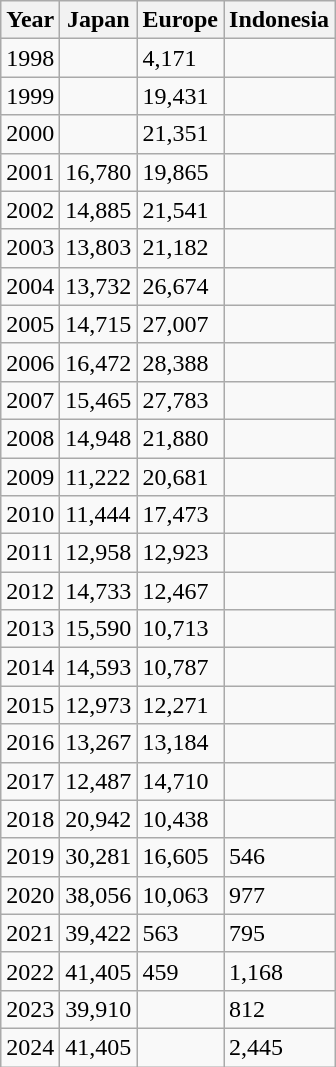<table class="wikitable">
<tr>
<th>Year</th>
<th>Japan</th>
<th>Europe</th>
<th>Indonesia</th>
</tr>
<tr>
<td>1998</td>
<td></td>
<td>4,171</td>
<td></td>
</tr>
<tr>
<td>1999</td>
<td></td>
<td>19,431</td>
<td></td>
</tr>
<tr>
<td>2000</td>
<td></td>
<td>21,351</td>
<td></td>
</tr>
<tr>
<td>2001</td>
<td>16,780</td>
<td>19,865</td>
<td></td>
</tr>
<tr>
<td>2002</td>
<td>14,885</td>
<td>21,541</td>
<td></td>
</tr>
<tr>
<td>2003</td>
<td>13,803</td>
<td>21,182</td>
<td></td>
</tr>
<tr>
<td>2004</td>
<td>13,732</td>
<td>26,674</td>
<td></td>
</tr>
<tr>
<td>2005</td>
<td>14,715</td>
<td>27,007</td>
<td></td>
</tr>
<tr>
<td>2006</td>
<td>16,472</td>
<td>28,388</td>
<td></td>
</tr>
<tr>
<td>2007</td>
<td>15,465</td>
<td>27,783</td>
<td></td>
</tr>
<tr>
<td>2008</td>
<td>14,948</td>
<td>21,880</td>
<td></td>
</tr>
<tr>
<td>2009</td>
<td>11,222</td>
<td>20,681</td>
<td></td>
</tr>
<tr>
<td>2010</td>
<td>11,444</td>
<td>17,473</td>
<td></td>
</tr>
<tr>
<td>2011</td>
<td>12,958</td>
<td>12,923</td>
<td></td>
</tr>
<tr>
<td>2012</td>
<td>14,733</td>
<td>12,467</td>
<td></td>
</tr>
<tr>
<td>2013</td>
<td>15,590</td>
<td>10,713</td>
<td></td>
</tr>
<tr>
<td>2014</td>
<td>14,593</td>
<td>10,787</td>
<td></td>
</tr>
<tr>
<td>2015</td>
<td>12,973</td>
<td>12,271</td>
<td></td>
</tr>
<tr>
<td>2016</td>
<td>13,267</td>
<td>13,184</td>
<td></td>
</tr>
<tr>
<td>2017</td>
<td>12,487</td>
<td>14,710</td>
<td></td>
</tr>
<tr>
<td>2018</td>
<td>20,942</td>
<td>10,438</td>
<td></td>
</tr>
<tr>
<td>2019</td>
<td>30,281</td>
<td>16,605</td>
<td>546</td>
</tr>
<tr>
<td>2020</td>
<td>38,056</td>
<td>10,063</td>
<td>977</td>
</tr>
<tr>
<td>2021</td>
<td>39,422</td>
<td>563</td>
<td>795</td>
</tr>
<tr>
<td>2022</td>
<td>41,405</td>
<td>459</td>
<td>1,168</td>
</tr>
<tr>
<td>2023</td>
<td>39,910</td>
<td></td>
<td>812</td>
</tr>
<tr>
<td>2024</td>
<td>41,405</td>
<td></td>
<td>2,445</td>
</tr>
</table>
